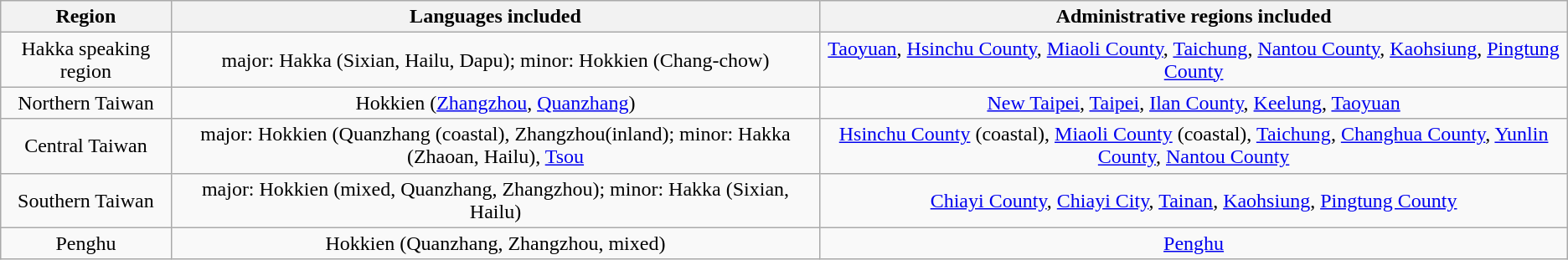<table class="wikitable" style="text-align: center;">
<tr>
<th>Region</th>
<th>Languages included</th>
<th>Administrative regions included</th>
</tr>
<tr>
<td>Hakka speaking region</td>
<td>major: Hakka (Sixian, Hailu, Dapu); minor: Hokkien (Chang-chow)</td>
<td><a href='#'>Taoyuan</a>, <a href='#'>Hsinchu County</a>, <a href='#'>Miaoli County</a>, <a href='#'>Taichung</a>, <a href='#'>Nantou County</a>, <a href='#'>Kaohsiung</a>, <a href='#'>Pingtung County</a></td>
</tr>
<tr>
<td>Northern Taiwan</td>
<td>Hokkien (<a href='#'>Zhangzhou</a>, <a href='#'>Quanzhang</a>)</td>
<td><a href='#'>New Taipei</a>, <a href='#'>Taipei</a>, <a href='#'>Ilan County</a>, <a href='#'>Keelung</a>, <a href='#'>Taoyuan</a></td>
</tr>
<tr>
<td>Central Taiwan</td>
<td>major: Hokkien (Quanzhang (coastal), Zhangzhou(inland); minor: Hakka (Zhaoan, Hailu), <a href='#'>Tsou</a></td>
<td><a href='#'>Hsinchu County</a> (coastal), <a href='#'>Miaoli County</a> (coastal), <a href='#'>Taichung</a>, <a href='#'>Changhua County</a>, <a href='#'>Yunlin County</a>, <a href='#'>Nantou County</a></td>
</tr>
<tr>
<td>Southern Taiwan</td>
<td>major: Hokkien (mixed, Quanzhang, Zhangzhou); minor: Hakka (Sixian, Hailu)</td>
<td><a href='#'>Chiayi County</a>, <a href='#'>Chiayi City</a>, <a href='#'>Tainan</a>, <a href='#'>Kaohsiung</a>, <a href='#'>Pingtung County</a></td>
</tr>
<tr>
<td>Penghu</td>
<td>Hokkien (Quanzhang, Zhangzhou, mixed)</td>
<td><a href='#'>Penghu</a></td>
</tr>
</table>
